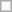<table class="wikitable floatright">
<tr>
<td></td>
</tr>
</table>
